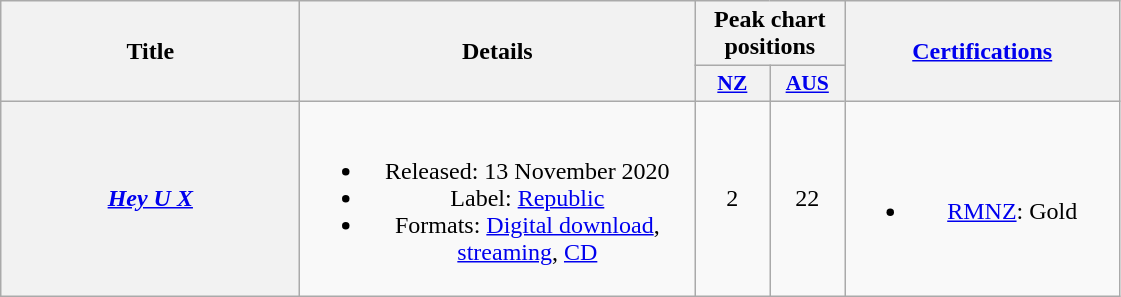<table class="wikitable plainrowheaders" style="text-align:center;">
<tr>
<th scope="col" rowspan="2" style="width:12em;">Title</th>
<th scope="col" rowspan="2" style="width:16em;">Details</th>
<th scope="col" colspan="2">Peak chart positions</th>
<th scope="col" rowspan="2" style="width:11em;"><a href='#'>Certifications</a></th>
</tr>
<tr>
<th scope="col" style="width:3em;font-size:90%;"><a href='#'>NZ</a><br></th>
<th scope="col" style="width:3em;font-size:90%;"><a href='#'>AUS</a><br></th>
</tr>
<tr>
<th scope="row"><em><a href='#'>Hey U X</a></em></th>
<td><br><ul><li>Released: 13 November 2020</li><li>Label: <a href='#'>Republic</a></li><li>Formats: <a href='#'>Digital download</a>, <a href='#'>streaming</a>, <a href='#'>CD</a></li></ul></td>
<td>2</td>
<td>22</td>
<td><br><ul><li><a href='#'>RMNZ</a>: Gold</li></ul></td>
</tr>
</table>
